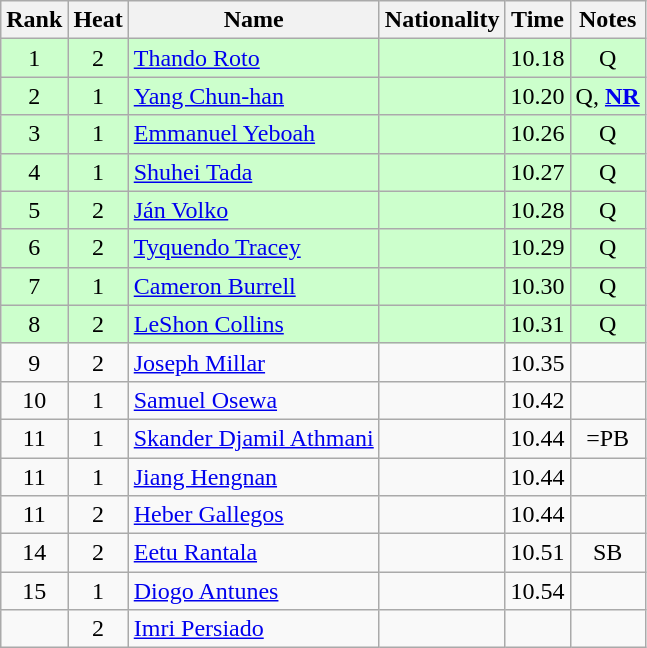<table class="wikitable sortable" style="text-align:center">
<tr>
<th>Rank</th>
<th>Heat</th>
<th>Name</th>
<th>Nationality</th>
<th>Time</th>
<th>Notes</th>
</tr>
<tr bgcolor=ccffcc>
<td>1</td>
<td>2</td>
<td align=left><a href='#'>Thando Roto</a></td>
<td align=left></td>
<td>10.18</td>
<td>Q</td>
</tr>
<tr bgcolor=ccffcc>
<td>2</td>
<td>1</td>
<td align=left><a href='#'>Yang Chun-han</a></td>
<td align=left></td>
<td>10.20</td>
<td>Q, <strong><a href='#'>NR</a></strong></td>
</tr>
<tr bgcolor=ccffcc>
<td>3</td>
<td>1</td>
<td align=left><a href='#'>Emmanuel Yeboah</a></td>
<td align=left></td>
<td>10.26</td>
<td>Q</td>
</tr>
<tr bgcolor=ccffcc>
<td>4</td>
<td>1</td>
<td align=left><a href='#'>Shuhei Tada</a></td>
<td align=left></td>
<td>10.27</td>
<td>Q</td>
</tr>
<tr bgcolor=ccffcc>
<td>5</td>
<td>2</td>
<td align=left><a href='#'>Ján Volko</a></td>
<td align=left></td>
<td>10.28</td>
<td>Q</td>
</tr>
<tr bgcolor=ccffcc>
<td>6</td>
<td>2</td>
<td align=left><a href='#'>Tyquendo Tracey</a></td>
<td align=left></td>
<td>10.29</td>
<td>Q</td>
</tr>
<tr bgcolor=ccffcc>
<td>7</td>
<td>1</td>
<td align=left><a href='#'>Cameron Burrell</a></td>
<td align=left></td>
<td>10.30</td>
<td>Q</td>
</tr>
<tr bgcolor=ccffcc>
<td>8</td>
<td>2</td>
<td align=left><a href='#'>LeShon Collins</a></td>
<td align=left></td>
<td>10.31</td>
<td>Q</td>
</tr>
<tr>
<td>9</td>
<td>2</td>
<td align=left><a href='#'>Joseph Millar</a></td>
<td align=left></td>
<td>10.35</td>
<td></td>
</tr>
<tr>
<td>10</td>
<td>1</td>
<td align=left><a href='#'>Samuel Osewa</a></td>
<td align=left></td>
<td>10.42</td>
<td></td>
</tr>
<tr>
<td>11</td>
<td>1</td>
<td align=left><a href='#'>Skander Djamil Athmani</a></td>
<td align=left></td>
<td>10.44</td>
<td>=PB</td>
</tr>
<tr>
<td>11</td>
<td>1</td>
<td align=left><a href='#'>Jiang Hengnan</a></td>
<td align=left></td>
<td>10.44</td>
<td></td>
</tr>
<tr>
<td>11</td>
<td>2</td>
<td align=left><a href='#'>Heber Gallegos</a></td>
<td align=left></td>
<td>10.44</td>
<td></td>
</tr>
<tr>
<td>14</td>
<td>2</td>
<td align=left><a href='#'>Eetu Rantala</a></td>
<td align=left></td>
<td>10.51</td>
<td>SB</td>
</tr>
<tr>
<td>15</td>
<td>1</td>
<td align=left><a href='#'>Diogo Antunes</a></td>
<td align=left></td>
<td>10.54</td>
<td></td>
</tr>
<tr>
<td></td>
<td>2</td>
<td align=left><a href='#'>Imri Persiado</a></td>
<td align=left></td>
<td></td>
<td></td>
</tr>
</table>
